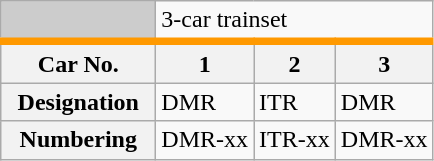<table class="wikitable">
<tr>
<td style="background-color:#ccc; width:6em;"> </td>
<td colspan="3">3-car trainset</td>
</tr>
<tr style="border-top:solid 5px #ff9900;">
<th>Car No.</th>
<th>1</th>
<th>2</th>
<th>3</th>
</tr>
<tr>
<th>Designation</th>
<td>DMR</td>
<td>ITR</td>
<td>DMR</td>
</tr>
<tr>
<th>Numbering</th>
<td>DMR-xx</td>
<td>ITR-xx</td>
<td>DMR-xx</td>
</tr>
</table>
